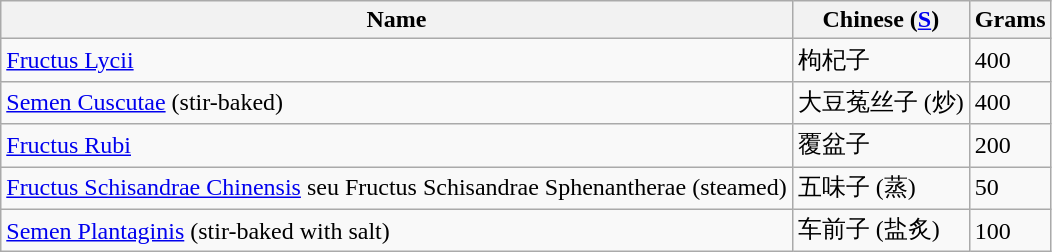<table class="wikitable sortable">
<tr>
<th>Name</th>
<th>Chinese (<a href='#'>S</a>)</th>
<th>Grams</th>
</tr>
<tr>
<td><a href='#'>Fructus Lycii</a></td>
<td>枸杞子</td>
<td>400</td>
</tr>
<tr>
<td><a href='#'>Semen Cuscutae</a> (stir-baked)</td>
<td>大豆菟丝子 (炒)</td>
<td>400</td>
</tr>
<tr>
<td><a href='#'>Fructus Rubi</a></td>
<td>覆盆子</td>
<td>200</td>
</tr>
<tr>
<td><a href='#'>Fructus Schisandrae Chinensis</a> seu Fructus Schisandrae Sphenantherae  (steamed)</td>
<td>五味子 (蒸)</td>
<td>50</td>
</tr>
<tr>
<td><a href='#'>Semen Plantaginis</a> (stir-baked with salt)</td>
<td>车前子 (盐炙)</td>
<td>100</td>
</tr>
</table>
